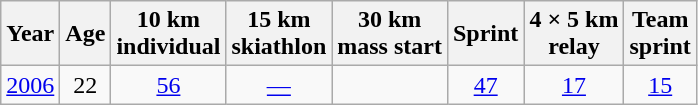<table class="wikitable" style="text-align: center;">
<tr>
<th scope="col">Year</th>
<th scope="col">Age</th>
<th scope="col">10 km<br>individual</th>
<th scope="col">15 km<br>skiathlon</th>
<th scope="col">30 km<br>mass start</th>
<th scope="col">Sprint</th>
<th scope="col">4 × 5 km<br>relay</th>
<th scope="col">Team<br>sprint</th>
</tr>
<tr>
<td><a href='#'>2006</a></td>
<td>22</td>
<td><a href='#'>56</a></td>
<td><a href='#'>—</a></td>
<td><a href='#'></a></td>
<td><a href='#'>47</a></td>
<td><a href='#'>17</a></td>
<td><a href='#'>15</a></td>
</tr>
</table>
